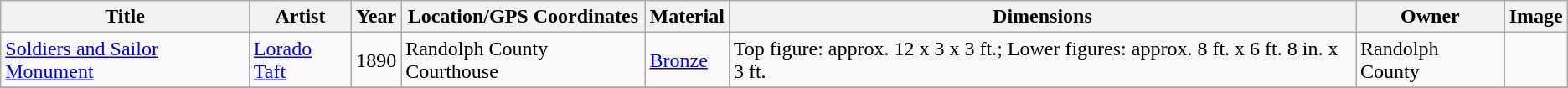<table class="wikitable sortable">
<tr>
<th>Title</th>
<th>Artist</th>
<th>Year</th>
<th>Location/GPS Coordinates</th>
<th>Material</th>
<th>Dimensions</th>
<th>Owner</th>
<th>Image</th>
</tr>
<tr>
<td><a href='#'>Soldiers and Sailor Monument</a></td>
<td><a href='#'>Lorado Taft</a></td>
<td>1890</td>
<td>Randolph County Courthouse </td>
<td><a href='#'>Bronze</a></td>
<td>Top figure: approx. 12 x 3 x 3 ft.; Lower figures: approx. 8 ft. x 6 ft. 8 in. x 3 ft.</td>
<td>Randolph County</td>
<td></td>
</tr>
<tr>
</tr>
</table>
